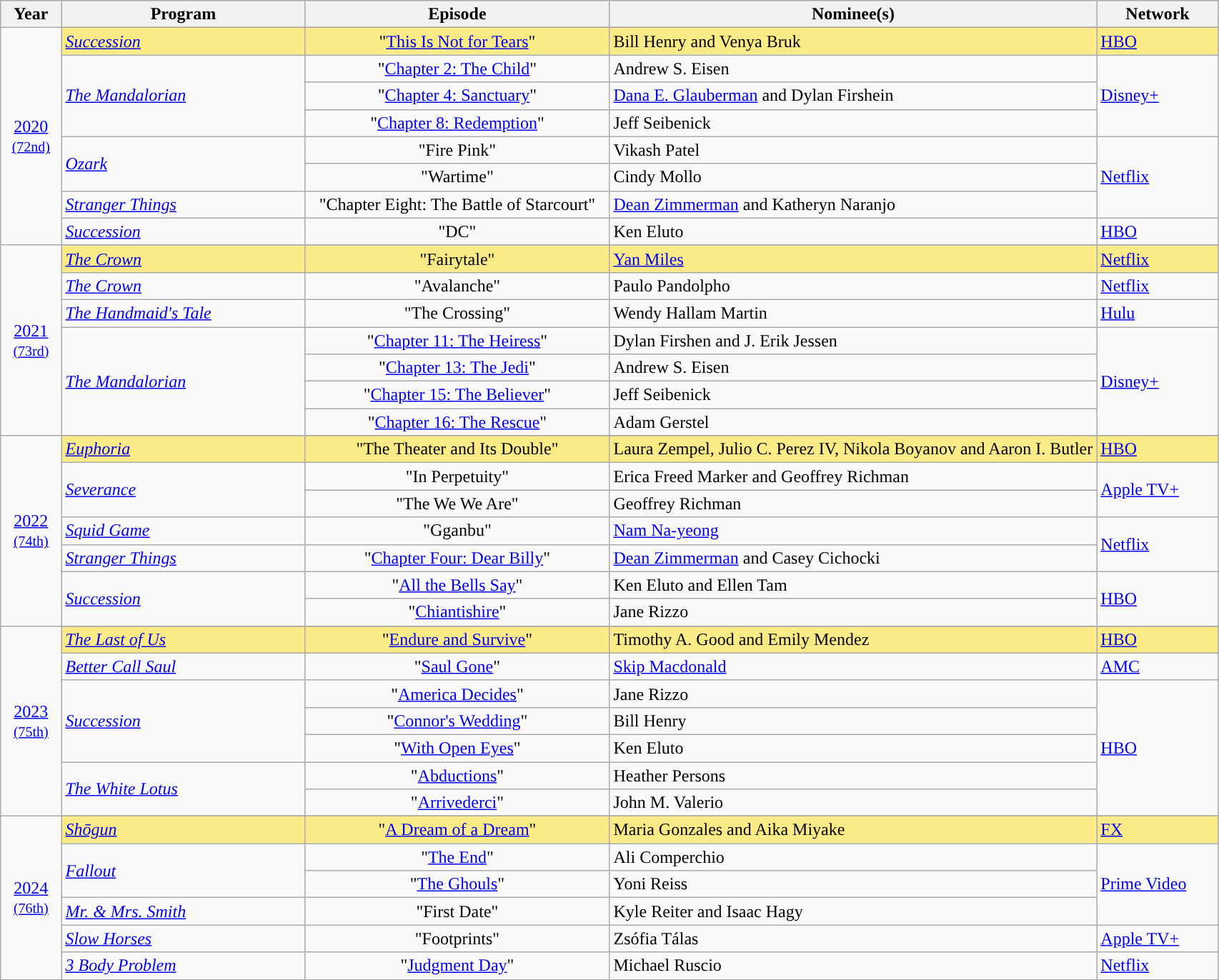<table class="wikitable">
<tr>
<th width="5%">Year</th>
<th width="20%">Program</th>
<th width="25%">Episode</th>
<th width="40%">Nominee(s)</th>
<th width="10%">Network</th>
</tr>
<tr>
<td rowspan=9 style="text-align:center;"><a href='#'>2020</a><br><small><a href='#'>(72nd)</a></small><br></td>
</tr>
<tr style="background:#FAEB86;">
<td><em><a href='#'>Succession</a></em></td>
<td align=center>"<a href='#'>This Is Not for Tears</a>"</td>
<td>Bill Henry and Venya Bruk</td>
<td><a href='#'>HBO</a></td>
</tr>
<tr>
<td rowspan=3><em><a href='#'>The Mandalorian</a></em></td>
<td align=center>"<a href='#'>Chapter 2: The Child</a>"</td>
<td>Andrew S. Eisen</td>
<td rowspan=3><a href='#'>Disney+</a></td>
</tr>
<tr>
<td align=center>"<a href='#'>Chapter 4: Sanctuary</a>"</td>
<td><a href='#'>Dana E. Glauberman</a> and Dylan Firshein</td>
</tr>
<tr>
<td align=center>"<a href='#'>Chapter 8: Redemption</a>"</td>
<td>Jeff Seibenick</td>
</tr>
<tr>
<td rowspan=2><em><a href='#'>Ozark</a></em></td>
<td align=center>"Fire Pink"</td>
<td>Vikash Patel</td>
<td rowspan=3><a href='#'>Netflix</a></td>
</tr>
<tr>
<td align=center>"Wartime"</td>
<td>Cindy Mollo</td>
</tr>
<tr>
<td><em><a href='#'>Stranger Things</a></em></td>
<td align=center>"Chapter Eight: The Battle of Starcourt"</td>
<td><a href='#'>Dean Zimmerman</a> and Katheryn Naranjo</td>
</tr>
<tr>
<td><em><a href='#'>Succession</a></em></td>
<td align=center>"DC"</td>
<td>Ken Eluto</td>
<td><a href='#'>HBO</a></td>
</tr>
<tr>
<td rowspan=8 style="text-align:center;"><a href='#'>2021</a><br><small><a href='#'>(73rd)</a></small><br></td>
</tr>
<tr style="background:#FAEB86;">
<td><em><a href='#'>The Crown</a></em></td>
<td align=center>"Fairytale"</td>
<td><a href='#'>Yan Miles</a></td>
<td><a href='#'>Netflix</a></td>
</tr>
<tr>
<td><em><a href='#'>The Crown</a></em></td>
<td align=center>"Avalanche"</td>
<td>Paulo Pandolpho</td>
<td><a href='#'>Netflix</a></td>
</tr>
<tr>
<td><em><a href='#'>The Handmaid's Tale</a></em></td>
<td align=center>"The Crossing"</td>
<td>Wendy Hallam Martin</td>
<td><a href='#'>Hulu</a></td>
</tr>
<tr>
<td rowspan=4><em><a href='#'>The Mandalorian</a></em></td>
<td align=center>"<a href='#'>Chapter 11: The Heiress</a>"</td>
<td>Dylan Firshen and J. Erik Jessen</td>
<td rowspan=4><a href='#'>Disney+</a></td>
</tr>
<tr>
<td align=center>"<a href='#'>Chapter 13: The Jedi</a>"</td>
<td>Andrew S. Eisen</td>
</tr>
<tr>
<td align=center>"<a href='#'>Chapter 15: The Believer</a>"</td>
<td>Jeff Seibenick</td>
</tr>
<tr>
<td align=center>"<a href='#'>Chapter 16: The Rescue</a>"</td>
<td>Adam Gerstel</td>
</tr>
<tr>
<td rowspan=8 style="text-align:center;"><a href='#'>2022</a><br><small><a href='#'>(74th)</a></small><br></td>
</tr>
<tr style="background:#FAEB86;">
<td><em><a href='#'>Euphoria</a></em></td>
<td align=center>"The Theater and Its Double"</td>
<td>Laura Zempel, Julio C. Perez IV, Nikola Boyanov and Aaron I. Butler</td>
<td><a href='#'>HBO</a></td>
</tr>
<tr>
<td rowspan="2"><em><a href='#'>Severance</a></em></td>
<td align=center>"In Perpetuity"</td>
<td>Erica Freed Marker and Geoffrey Richman</td>
<td rowspan="2"><a href='#'>Apple TV+</a></td>
</tr>
<tr>
<td align=center>"The We We Are"</td>
<td>Geoffrey Richman</td>
</tr>
<tr>
<td><em><a href='#'>Squid Game</a></em></td>
<td align=center>"Gganbu"</td>
<td><a href='#'>Nam Na-yeong</a></td>
<td rowspan=2><a href='#'>Netflix</a></td>
</tr>
<tr>
<td><em><a href='#'>Stranger Things</a></em></td>
<td align=center>"<a href='#'>Chapter Four: Dear Billy</a>"</td>
<td><a href='#'>Dean Zimmerman</a> and Casey Cichocki</td>
</tr>
<tr>
<td rowspan="2"><em><a href='#'>Succession</a></em></td>
<td align=center>"<a href='#'>All the Bells Say</a>"</td>
<td>Ken Eluto and Ellen Tam</td>
<td rowspan="2"><a href='#'>HBO</a></td>
</tr>
<tr>
<td align=center>"<a href='#'>Chiantishire</a>"</td>
<td>Jane Rizzo</td>
</tr>
<tr>
<td rowspan=8 style="text-align:center;"><a href='#'>2023</a><br><small><a href='#'>(75th)</a></small><br></td>
</tr>
<tr style="background:#FAEB86;">
<td><em><a href='#'>The Last of Us</a></em></td>
<td align=center>"<a href='#'>Endure and Survive</a>"</td>
<td>Timothy A. Good and Emily Mendez</td>
<td><a href='#'>HBO</a></td>
</tr>
<tr>
<td><em><a href='#'>Better Call Saul</a></em></td>
<td align=center>"<a href='#'>Saul Gone</a>"</td>
<td><a href='#'>Skip Macdonald</a></td>
<td><a href='#'>AMC</a></td>
</tr>
<tr>
<td rowspan="3"><em><a href='#'>Succession</a></em></td>
<td align=center>"<a href='#'>America Decides</a>"</td>
<td>Jane Rizzo</td>
<td rowspan="5"><a href='#'>HBO</a></td>
</tr>
<tr>
<td align=center>"<a href='#'>Connor's Wedding</a>"</td>
<td>Bill Henry</td>
</tr>
<tr>
<td align=center>"<a href='#'>With Open Eyes</a>"</td>
<td>Ken Eluto</td>
</tr>
<tr>
<td rowspan="2"><em><a href='#'>The White Lotus</a></em></td>
<td align=center>"<a href='#'>Abductions</a>"</td>
<td>Heather Persons</td>
</tr>
<tr>
<td align=center>"<a href='#'>Arrivederci</a>"</td>
<td>John M. Valerio</td>
</tr>
<tr>
<td rowspan=7 style="text-align:center;"><a href='#'>2024</a><br><small><a href='#'>(76th)</a></small><br></td>
</tr>
<tr style="background:#FAEB86;">
<td><em><a href='#'>Shōgun</a></em></td>
<td align=center>"<a href='#'>A Dream of a Dream</a>"</td>
<td>Maria Gonzales and Aika Miyake</td>
<td><a href='#'>FX</a></td>
</tr>
<tr>
<td rowspan="2"><em><a href='#'>Fallout</a></em></td>
<td align=center>"<a href='#'>The End</a>"</td>
<td>Ali Comperchio</td>
<td rowspan="3"><a href='#'>Prime Video</a></td>
</tr>
<tr>
<td align=center>"<a href='#'>The Ghouls</a>"</td>
<td>Yoni Reiss</td>
</tr>
<tr>
<td><em><a href='#'>Mr. & Mrs. Smith</a></em></td>
<td align=center>"First Date"</td>
<td>Kyle Reiter and Isaac Hagy</td>
</tr>
<tr>
<td><em><a href='#'>Slow Horses</a></em></td>
<td align=center>"Footprints"</td>
<td>Zsófia Tálas</td>
<td><a href='#'>Apple TV+</a></td>
</tr>
<tr>
<td><em><a href='#'>3 Body Problem</a></em></td>
<td align=center>"<a href='#'>Judgment Day</a>"</td>
<td>Michael Ruscio</td>
<td><a href='#'>Netflix</a></td>
</tr>
</table>
